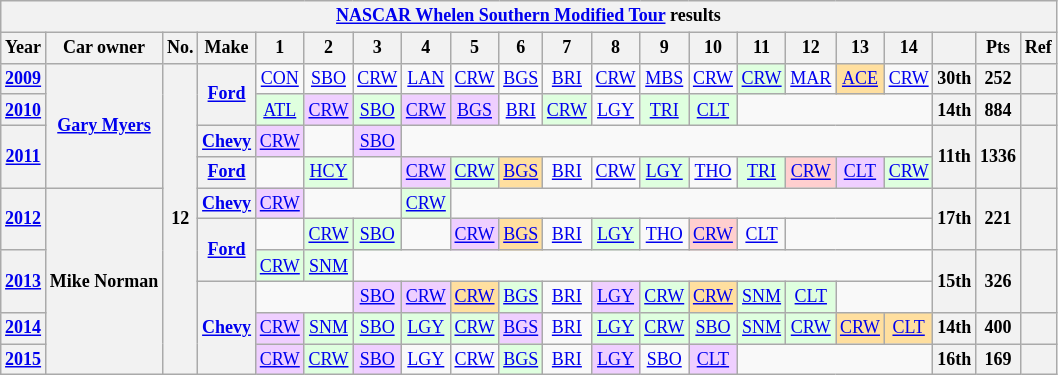<table class="wikitable" style="text-align:center; font-size:75%">
<tr>
<th colspan=21><a href='#'>NASCAR Whelen Southern Modified Tour</a> results</th>
</tr>
<tr>
<th>Year</th>
<th>Car owner</th>
<th>No.</th>
<th>Make</th>
<th>1</th>
<th>2</th>
<th>3</th>
<th>4</th>
<th>5</th>
<th>6</th>
<th>7</th>
<th>8</th>
<th>9</th>
<th>10</th>
<th>11</th>
<th>12</th>
<th>13</th>
<th>14</th>
<th></th>
<th>Pts</th>
<th>Ref</th>
</tr>
<tr>
<th><a href='#'>2009</a></th>
<th rowspan=4><a href='#'>Gary Myers</a></th>
<th rowspan=10>12</th>
<th rowspan=2><a href='#'>Ford</a></th>
<td><a href='#'>CON</a></td>
<td><a href='#'>SBO</a></td>
<td><a href='#'>CRW</a></td>
<td><a href='#'>LAN</a></td>
<td><a href='#'>CRW</a></td>
<td><a href='#'>BGS</a></td>
<td><a href='#'>BRI</a></td>
<td><a href='#'>CRW</a></td>
<td><a href='#'>MBS</a></td>
<td><a href='#'>CRW</a></td>
<td style="background:#DFFFDF;"><a href='#'>CRW</a><br></td>
<td><a href='#'>MAR</a></td>
<td style="background:#FFDF9F;"><a href='#'>ACE</a><br></td>
<td><a href='#'>CRW</a></td>
<th>30th</th>
<th>252</th>
<th></th>
</tr>
<tr>
<th><a href='#'>2010</a></th>
<td style="background:#DFFFDF;"><a href='#'>ATL</a><br></td>
<td style="background:#EFCFFF;"><a href='#'>CRW</a><br></td>
<td style="background:#DFFFDF;"><a href='#'>SBO</a><br></td>
<td style="background:#EFCFFF;"><a href='#'>CRW</a><br></td>
<td style="background:#EFCFFF;"><a href='#'>BGS</a><br></td>
<td><a href='#'>BRI</a></td>
<td style="background:#DFFFDF;"><a href='#'>CRW</a><br></td>
<td><a href='#'>LGY</a></td>
<td style="background:#DFFFDF;"><a href='#'>TRI</a><br></td>
<td style="background:#DFFFDF;"><a href='#'>CLT</a><br></td>
<td colspan=4></td>
<th>14th</th>
<th>884</th>
<th></th>
</tr>
<tr>
<th rowspan=2><a href='#'>2011</a></th>
<th><a href='#'>Chevy</a></th>
<td style="background:#EFCFFF;"><a href='#'>CRW</a><br></td>
<td></td>
<td style="background:#EFCFFF;"><a href='#'>SBO</a><br></td>
<td colspan=11></td>
<th rowspan=2>11th</th>
<th rowspan=2>1336</th>
<th rowspan=2></th>
</tr>
<tr>
<th><a href='#'>Ford</a></th>
<td></td>
<td style="background:#DFFFDF;"><a href='#'>HCY</a><br></td>
<td></td>
<td style="background:#EFCFFF;"><a href='#'>CRW</a><br></td>
<td style="background:#DFFFDF;"><a href='#'>CRW</a><br></td>
<td style="background:#FFDF9F;"><a href='#'>BGS</a><br></td>
<td><a href='#'>BRI</a></td>
<td><a href='#'>CRW</a></td>
<td style="background:#DFFFDF;"><a href='#'>LGY</a><br></td>
<td><a href='#'>THO</a></td>
<td style="background:#DFFFDF;"><a href='#'>TRI</a><br></td>
<td style="background:#FFCFCF;"><a href='#'>CRW</a><br></td>
<td style="background:#EFCFFF;"><a href='#'>CLT</a><br></td>
<td style="background:#DFFFDF;"><a href='#'>CRW</a><br></td>
</tr>
<tr>
<th rowspan=2><a href='#'>2012</a></th>
<th rowspan=6>Mike Norman</th>
<th><a href='#'>Chevy</a></th>
<td style="background:#EFCFFF;"><a href='#'>CRW</a><br></td>
<td colspan=2></td>
<td style="background:#DFFFDF;"><a href='#'>CRW</a><br></td>
<td colspan=10></td>
<th rowspan=2>17th</th>
<th rowspan=2>221</th>
<th rowspan=2></th>
</tr>
<tr>
<th rowspan=2><a href='#'>Ford</a></th>
<td></td>
<td style="background:#DFFFDF;"><a href='#'>CRW</a><br></td>
<td style="background:#DFFFDF;"><a href='#'>SBO</a><br></td>
<td></td>
<td style="background:#EFCFFF;"><a href='#'>CRW</a><br></td>
<td style="background:#FFDF9F;"><a href='#'>BGS</a><br></td>
<td><a href='#'>BRI</a></td>
<td style="background:#DFFFDF;"><a href='#'>LGY</a><br></td>
<td><a href='#'>THO</a></td>
<td style="background:#FFCFCF;"><a href='#'>CRW</a><br></td>
<td><a href='#'>CLT</a></td>
<td colspan=3></td>
</tr>
<tr>
<th rowspan=2><a href='#'>2013</a></th>
<td style="background:#DFFFDF;"><a href='#'>CRW</a><br></td>
<td style="background:#DFFFDF;"><a href='#'>SNM</a><br></td>
<td colspan=12></td>
<th rowspan=2>15th</th>
<th rowspan=2>326</th>
<th rowspan=2></th>
</tr>
<tr>
<th rowspan=3><a href='#'>Chevy</a></th>
<td colspan=2></td>
<td style="background:#EFCFFF;"><a href='#'>SBO</a><br></td>
<td style="background:#EFCFFF;"><a href='#'>CRW</a><br></td>
<td style="background:#FFDF9F;"><a href='#'>CRW</a><br></td>
<td style="background:#DFFFDF;"><a href='#'>BGS</a><br></td>
<td><a href='#'>BRI</a></td>
<td style="background:#EFCFFF;"><a href='#'>LGY</a><br></td>
<td style="background:#DFFFDF;"><a href='#'>CRW</a><br></td>
<td style="background:#FFDF9F;"><a href='#'>CRW</a><br></td>
<td style="background:#DFFFDF;"><a href='#'>SNM</a><br></td>
<td style="background:#DFFFDF;"><a href='#'>CLT</a><br></td>
<td colspan=2></td>
</tr>
<tr>
<th><a href='#'>2014</a></th>
<td style="background:#EFCFFF;"><a href='#'>CRW</a><br></td>
<td style="background:#DFFFDF;"><a href='#'>SNM</a><br></td>
<td style="background:#DFFFDF;"><a href='#'>SBO</a><br></td>
<td style="background:#DFFFDF;"><a href='#'>LGY</a><br></td>
<td style="background:#DFFFDF;"><a href='#'>CRW</a><br></td>
<td style="background:#EFCFFF;"><a href='#'>BGS</a><br></td>
<td><a href='#'>BRI</a></td>
<td style="background:#DFFFDF;"><a href='#'>LGY</a><br></td>
<td style="background:#DFFFDF;"><a href='#'>CRW</a><br></td>
<td style="background:#DFFFDF;"><a href='#'>SBO</a><br></td>
<td style="background:#DFFFDF;"><a href='#'>SNM</a><br></td>
<td style="background:#DFFFDF;"><a href='#'>CRW</a><br></td>
<td style="background:#FFDF9F;"><a href='#'>CRW</a><br></td>
<td style="background:#FFDF9F;"><a href='#'>CLT</a><br></td>
<th>14th</th>
<th>400</th>
<th></th>
</tr>
<tr>
<th><a href='#'>2015</a></th>
<td style="background:#EFCFFF;"><a href='#'>CRW</a><br></td>
<td style="background:#DFFFDF;"><a href='#'>CRW</a><br></td>
<td style="background:#EFCFFF;"><a href='#'>SBO</a><br></td>
<td><a href='#'>LGY</a></td>
<td><a href='#'>CRW</a></td>
<td style="background:#DFFFDF;"><a href='#'>BGS</a><br></td>
<td><a href='#'>BRI</a></td>
<td style="background:#EFCFFF;"><a href='#'>LGY</a><br></td>
<td><a href='#'>SBO</a></td>
<td style="background:#EFCFFF;"><a href='#'>CLT</a><br></td>
<td colspan=4></td>
<th>16th</th>
<th>169</th>
<th></th>
</tr>
</table>
